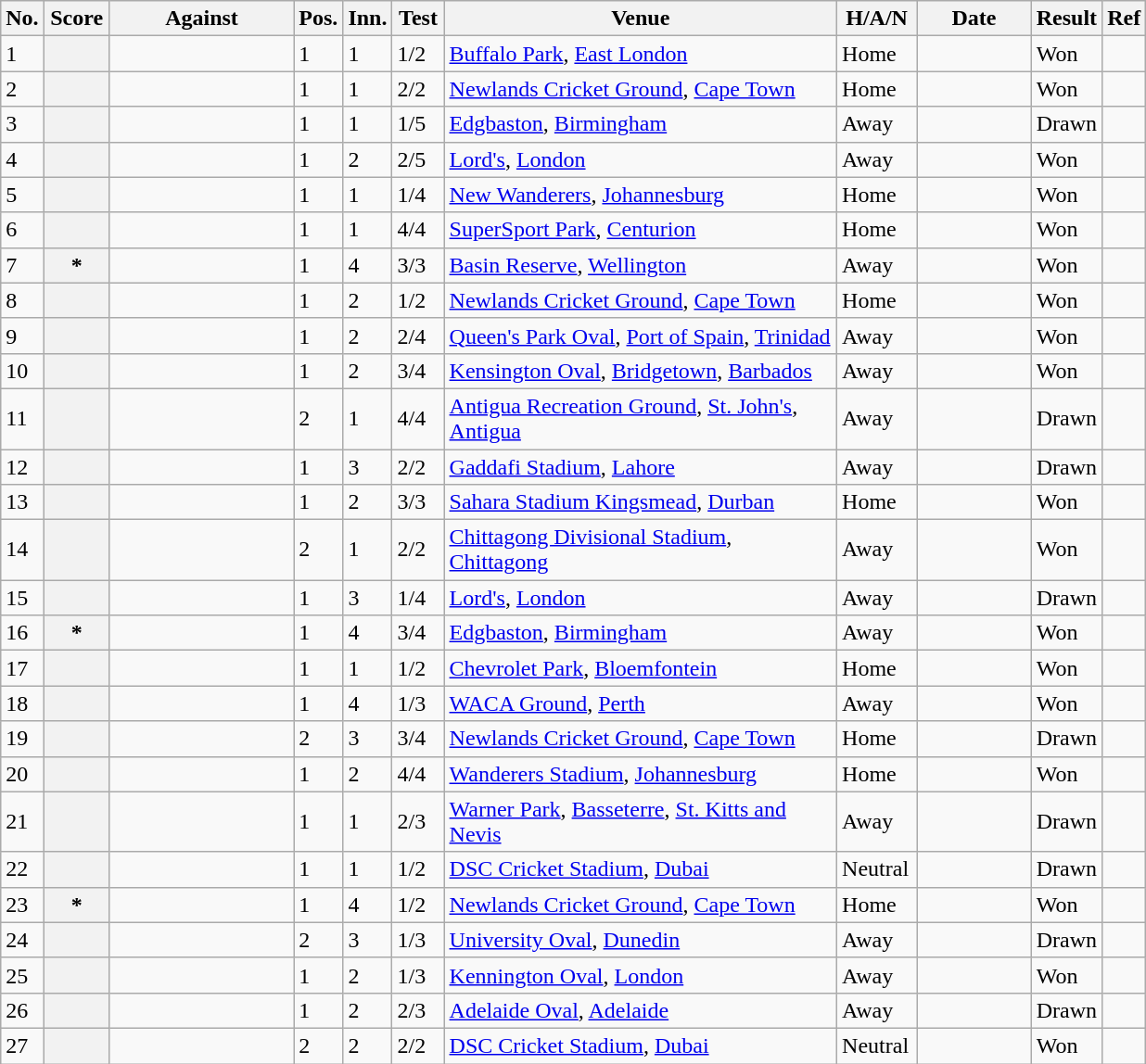<table class="wikitable plainrowheaders sortable">
<tr>
<th scope="col" style="width:10px">No.</th>
<th scope="col" style="width:40px">Score</th>
<th scope="col" style="width:125px">Against</th>
<th scope="col" style="width:10px">Pos.</th>
<th scope="col" style="width:10px">Inn.</th>
<th scope="col" style="width:30px">Test</th>
<th scope="col" style="width:275px">Venue</th>
<th scope="col" style="width:50px">H/A/N</th>
<th scope="col" style="width:75px">Date</th>
<th scope="col" style="width:40px">Result</th>
<th scope="col" class="unsortable">Ref</th>
</tr>
<tr>
<td>1</td>
<th scope="row"> </th>
<td></td>
<td>1</td>
<td>1</td>
<td>1/2</td>
<td><a href='#'>Buffalo Park</a>, <a href='#'>East London</a></td>
<td>Home</td>
<td></td>
<td>Won</td>
<td></td>
</tr>
<tr>
<td>2</td>
<th scope="row"></th>
<td></td>
<td>1</td>
<td>1</td>
<td>2/2</td>
<td><a href='#'>Newlands Cricket Ground</a>, <a href='#'>Cape Town</a></td>
<td>Home</td>
<td></td>
<td>Won</td>
<td></td>
</tr>
<tr>
<td>3</td>
<th scope="row">  </th>
<td></td>
<td>1</td>
<td>1</td>
<td>1/5</td>
<td><a href='#'>Edgbaston</a>, <a href='#'>Birmingham</a></td>
<td>Away</td>
<td></td>
<td>Drawn</td>
<td></td>
</tr>
<tr>
<td>4</td>
<th scope="row">  </th>
<td></td>
<td>1</td>
<td>2</td>
<td>2/5</td>
<td><a href='#'>Lord's</a>, <a href='#'>London</a></td>
<td>Away</td>
<td></td>
<td>Won</td>
<td></td>
</tr>
<tr>
<td>5</td>
<th scope="row"> </th>
<td></td>
<td>1</td>
<td>1</td>
<td>1/4</td>
<td><a href='#'>New Wanderers</a>, <a href='#'>Johannesburg</a></td>
<td>Home</td>
<td></td>
<td>Won</td>
<td></td>
</tr>
<tr>
<td>6</td>
<th scope="row"> </th>
<td></td>
<td>1</td>
<td>1</td>
<td>4/4</td>
<td><a href='#'>SuperSport Park</a>, <a href='#'>Centurion</a></td>
<td>Home</td>
<td></td>
<td>Won</td>
<td></td>
</tr>
<tr>
<td>7</td>
<th scope="row">* </th>
<td></td>
<td>1</td>
<td>4</td>
<td>3/3</td>
<td><a href='#'>Basin Reserve</a>, <a href='#'>Wellington</a></td>
<td>Away</td>
<td></td>
<td>Won</td>
<td></td>
</tr>
<tr>
<td>8</td>
<th scope="row"> </th>
<td></td>
<td>1</td>
<td>2</td>
<td>1/2</td>
<td><a href='#'>Newlands Cricket Ground</a>, <a href='#'>Cape Town</a></td>
<td>Home</td>
<td></td>
<td>Won</td>
<td></td>
</tr>
<tr>
<td>9</td>
<th scope="row"> </th>
<td></td>
<td>1</td>
<td>2</td>
<td>2/4</td>
<td><a href='#'>Queen's Park Oval</a>, <a href='#'>Port of Spain</a>, <a href='#'>Trinidad</a></td>
<td>Away</td>
<td></td>
<td>Won</td>
<td></td>
</tr>
<tr>
<td>10</td>
<th scope="row"> </th>
<td></td>
<td>1</td>
<td>2</td>
<td>3/4</td>
<td><a href='#'>Kensington Oval</a>, <a href='#'>Bridgetown</a>, <a href='#'>Barbados</a></td>
<td>Away</td>
<td></td>
<td>Won</td>
<td></td>
</tr>
<tr>
<td>11</td>
<th scope="row"> </th>
<td></td>
<td>2</td>
<td>1</td>
<td>4/4</td>
<td><a href='#'>Antigua Recreation Ground</a>, <a href='#'>St. John's</a>, <a href='#'>Antigua</a></td>
<td>Away</td>
<td></td>
<td>Drawn</td>
<td></td>
</tr>
<tr>
<td>12</td>
<th scope="row"> </th>
<td></td>
<td>1</td>
<td>3</td>
<td>2/2</td>
<td><a href='#'>Gaddafi Stadium</a>, <a href='#'>Lahore</a></td>
<td>Away</td>
<td></td>
<td>Drawn</td>
<td></td>
</tr>
<tr>
<td>13</td>
<th scope="row"> </th>
<td></td>
<td>1</td>
<td>2</td>
<td>3/3</td>
<td><a href='#'>Sahara Stadium Kingsmead</a>, <a href='#'>Durban</a></td>
<td>Home</td>
<td></td>
<td>Won</td>
<td></td>
</tr>
<tr>
<td>14</td>
<th scope="row">  </th>
<td></td>
<td>2</td>
<td>1</td>
<td>2/2</td>
<td><a href='#'>Chittagong Divisional Stadium</a>, <a href='#'>Chittagong</a></td>
<td>Away</td>
<td></td>
<td>Won</td>
<td></td>
</tr>
<tr>
<td>15</td>
<th scope="row"> </th>
<td></td>
<td>1</td>
<td>3</td>
<td>1/4</td>
<td><a href='#'>Lord's</a>, <a href='#'>London</a></td>
<td>Away</td>
<td></td>
<td>Drawn</td>
<td></td>
</tr>
<tr>
<td>16</td>
<th scope="row">* </th>
<td></td>
<td>1</td>
<td>4</td>
<td>3/4</td>
<td><a href='#'>Edgbaston</a>, <a href='#'>Birmingham</a></td>
<td>Away</td>
<td></td>
<td>Won</td>
<td></td>
</tr>
<tr>
<td>17</td>
<th scope="row">  </th>
<td></td>
<td>1</td>
<td>1</td>
<td>1/2</td>
<td><a href='#'>Chevrolet Park</a>, <a href='#'>Bloemfontein</a></td>
<td>Home</td>
<td></td>
<td>Won</td>
<td></td>
</tr>
<tr>
<td>18</td>
<th scope="row"> </th>
<td></td>
<td>1</td>
<td>4</td>
<td>1/3</td>
<td><a href='#'>WACA Ground</a>, <a href='#'>Perth</a></td>
<td>Away</td>
<td></td>
<td>Won</td>
<td></td>
</tr>
<tr>
<td>19</td>
<th scope="row"> </th>
<td></td>
<td>2</td>
<td>3</td>
<td>3/4</td>
<td><a href='#'>Newlands Cricket Ground</a>, <a href='#'>Cape Town</a></td>
<td>Home</td>
<td></td>
<td>Drawn</td>
<td></td>
</tr>
<tr>
<td>20</td>
<th scope="row"> </th>
<td></td>
<td>1</td>
<td>2</td>
<td>4/4</td>
<td><a href='#'>Wanderers Stadium</a>, <a href='#'>Johannesburg</a></td>
<td>Home</td>
<td></td>
<td>Won</td>
<td></td>
</tr>
<tr>
<td>21</td>
<th scope="row"> </th>
<td></td>
<td>1</td>
<td>1</td>
<td>2/3</td>
<td><a href='#'>Warner Park</a>, <a href='#'>Basseterre</a>, <a href='#'>St. Kitts and Nevis</a></td>
<td>Away</td>
<td></td>
<td>Drawn</td>
<td></td>
</tr>
<tr>
<td>22</td>
<th scope="row"> </th>
<td></td>
<td>1</td>
<td>1</td>
<td>1/2</td>
<td><a href='#'>DSC Cricket Stadium</a>, <a href='#'>Dubai</a></td>
<td>Neutral</td>
<td></td>
<td>Drawn</td>
<td></td>
</tr>
<tr>
<td>23</td>
<th scope="row">* </th>
<td></td>
<td>1</td>
<td>4</td>
<td>1/2</td>
<td><a href='#'>Newlands Cricket Ground</a>, <a href='#'>Cape Town</a></td>
<td>Home</td>
<td></td>
<td>Won</td>
<td></td>
</tr>
<tr>
<td>24</td>
<th scope="row">  </th>
<td></td>
<td>2</td>
<td>3</td>
<td>1/3</td>
<td><a href='#'>University Oval</a>, <a href='#'>Dunedin</a></td>
<td>Away</td>
<td></td>
<td>Drawn</td>
<td></td>
</tr>
<tr>
<td>25</td>
<th scope="row"> </th>
<td></td>
<td>1</td>
<td>2</td>
<td>1/3</td>
<td><a href='#'>Kennington Oval</a>, <a href='#'>London</a></td>
<td>Away</td>
<td></td>
<td>Won</td>
<td></td>
</tr>
<tr>
<td>26</td>
<th scope="row"> </th>
<td></td>
<td>1</td>
<td>2</td>
<td>2/3</td>
<td><a href='#'>Adelaide Oval</a>, <a href='#'>Adelaide</a></td>
<td>Away</td>
<td></td>
<td>Drawn</td>
<td></td>
</tr>
<tr>
<td>27</td>
<th scope="row">  </th>
<td></td>
<td>2</td>
<td>2</td>
<td>2/2</td>
<td><a href='#'>DSC Cricket Stadium</a>, <a href='#'>Dubai</a></td>
<td>Neutral</td>
<td></td>
<td>Won</td>
<td></td>
</tr>
</table>
